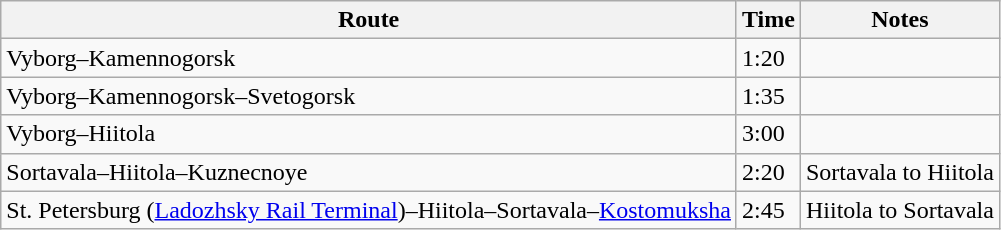<table class=wikitable>
<tr>
<th>Route</th>
<th>Time</th>
<th>Notes</th>
</tr>
<tr>
<td>Vyborg–Kamennogorsk</td>
<td>1:20</td>
<td></td>
</tr>
<tr>
<td>Vyborg–Kamennogorsk–Svetogorsk</td>
<td>1:35</td>
<td></td>
</tr>
<tr>
<td>Vyborg–Hiitola</td>
<td>3:00</td>
<td></td>
</tr>
<tr>
<td>Sortavala–Hiitola–Kuznecnoye</td>
<td>2:20</td>
<td>Sortavala to Hiitola</td>
</tr>
<tr>
<td>St. Petersburg (<a href='#'>Ladozhsky Rail Terminal</a>)–Hiitola–Sortavala–<a href='#'>Kostomuksha</a></td>
<td>2:45</td>
<td>Hiitola to Sortavala</td>
</tr>
</table>
